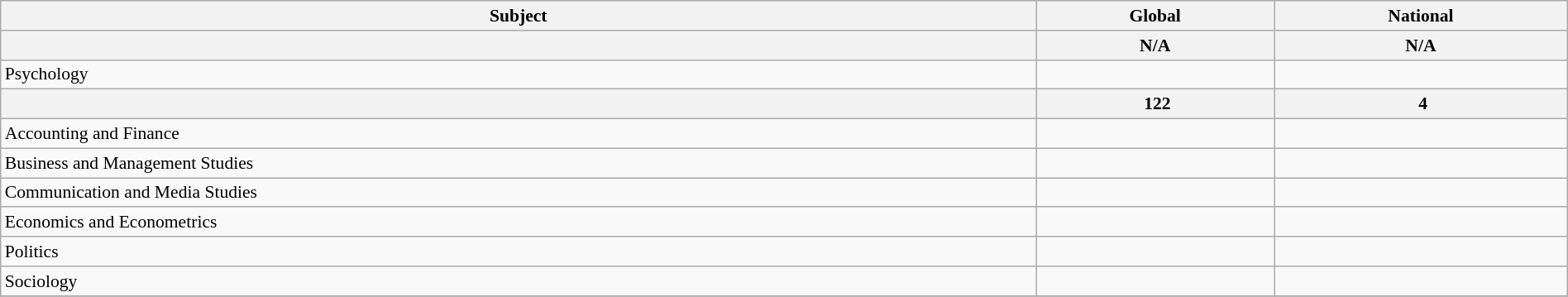<table class="wikitable sortable" style="width: 100%; font-size: 90%">
<tr>
<th>Subject</th>
<th>Global</th>
<th>National</th>
</tr>
<tr>
<th></th>
<th>N/A</th>
<th>N/A</th>
</tr>
<tr>
<td>Psychology</td>
<td data-sort-value="101–150"></td>
<td data-sort-value="4–7"></td>
</tr>
<tr>
<th></th>
<th data-sort-value="122"> 122</th>
<th data-sort-value="4"> 4</th>
</tr>
<tr>
<td>Accounting and Finance</td>
<td data-sort-value="80"></td>
<td data-sort-value="1"></td>
</tr>
<tr>
<td>Business and Management Studies</td>
<td data-sort-value="75"></td>
<td data-sort-value="1"></td>
</tr>
<tr>
<td>Communication and Media Studies</td>
<td data-sort-value="201–250"></td>
<td data-sort-value="9–10"></td>
</tr>
<tr>
<td>Economics and Econometrics</td>
<td data-sort-value="43"></td>
<td data-sort-value="2"></td>
</tr>
<tr>
<td>Politics</td>
<td data-sort-value="51–100"></td>
<td data-sort-value="2–4"></td>
</tr>
<tr>
<td>Sociology</td>
<td data-sort-value="101–150"></td>
<td data-sort-value="5–8"></td>
</tr>
<tr>
</tr>
</table>
